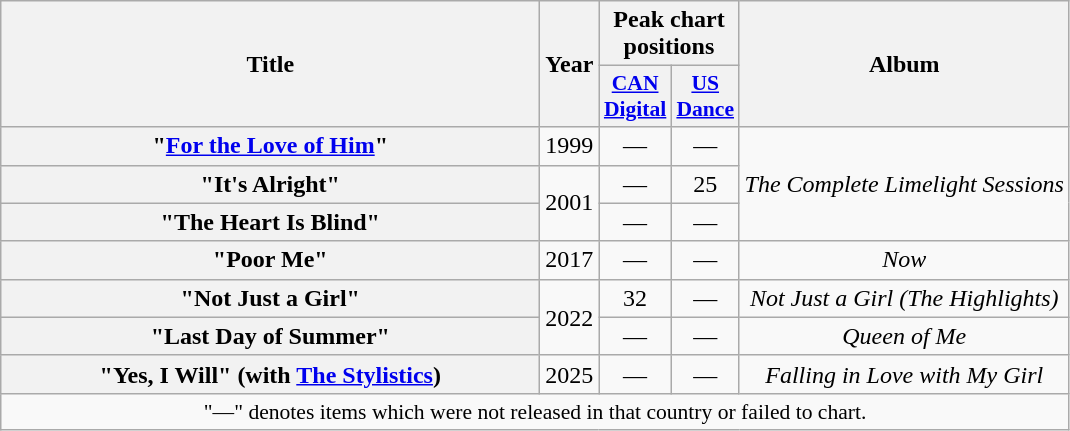<table class="wikitable plainrowheaders" style="text-align:center;">
<tr>
<th scope="col" rowspan="2" style="width:22em;">Title</th>
<th scope="col" rowspan="2">Year</th>
<th scope="col" colspan="2">Peak chart positions</th>
<th scope="col" rowspan="2">Album</th>
</tr>
<tr>
<th scope="col" style="width:2em;font-size:90%;"><a href='#'>CAN Digital</a><br></th>
<th scope="col" style="width:2em;font-size:90%;"><a href='#'>US Dance</a><br></th>
</tr>
<tr>
<th scope="row">"<a href='#'>For the Love of Him</a>"</th>
<td>1999</td>
<td>—</td>
<td>—</td>
<td rowspan="3"><em>The Complete Limelight Sessions</em></td>
</tr>
<tr>
<th scope="row">"It's Alright"</th>
<td rowspan="2">2001</td>
<td>—</td>
<td>25</td>
</tr>
<tr>
<th scope="row">"The Heart Is Blind"</th>
<td>—</td>
<td>—</td>
</tr>
<tr>
<th scope="row">"Poor Me"</th>
<td>2017</td>
<td>—</td>
<td>—</td>
<td><em>Now</em></td>
</tr>
<tr>
<th scope="row">"Not Just a Girl"</th>
<td rowspan="2">2022</td>
<td>32</td>
<td>—</td>
<td><em>Not Just a Girl (The Highlights)</em></td>
</tr>
<tr>
<th scope="row">"Last Day of Summer"</th>
<td>—</td>
<td>—</td>
<td><em>Queen of Me</em></td>
</tr>
<tr>
<th scope="row">"Yes, I Will" (with <a href='#'>The Stylistics</a>)</th>
<td>2025</td>
<td>—</td>
<td>—</td>
<td><em>Falling in Love with My Girl</em></td>
</tr>
<tr>
<td colspan="5" style="font-size:90%">"—" denotes items which were not released in that country or failed to chart.</td>
</tr>
</table>
